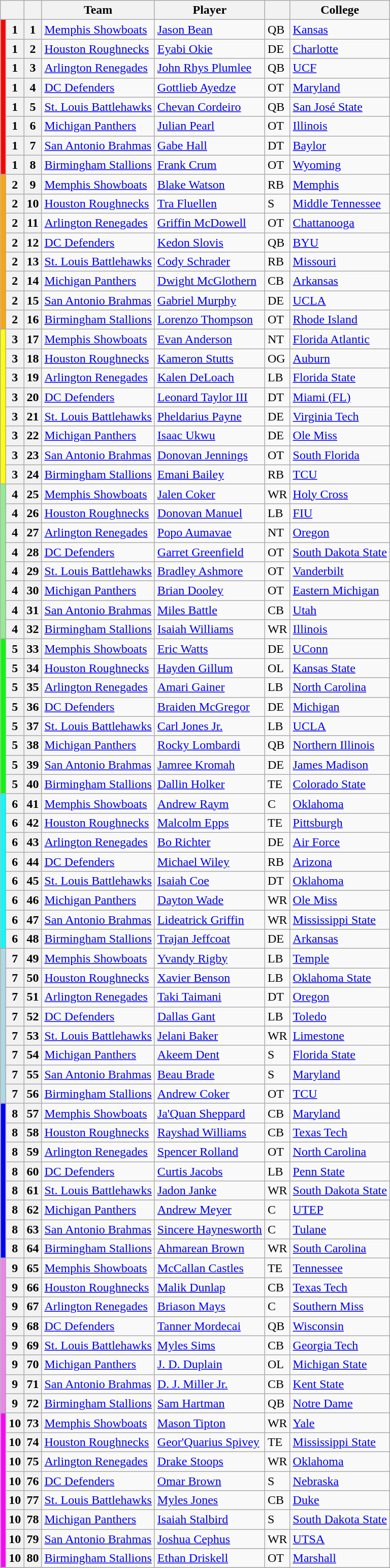<table class="wikitable sortable">
<tr>
<th colspan="2"></th>
<th></th>
<th>Team</th>
<th>Player</th>
<th></th>
<th>College</th>
</tr>
<tr>
<th rowspan="8" style="background-color:red"></th>
<th>1</th>
<th>1</th>
<td><a href='#'>Memphis Showboats</a></td>
<td><a href='#'>Jason Bean</a></td>
<td>QB</td>
<td><a href='#'>Kansas</a></td>
</tr>
<tr>
<th>1</th>
<th>2</th>
<td><a href='#'>Houston Roughnecks</a></td>
<td><a href='#'>Eyabi Okie</a></td>
<td>DE</td>
<td><a href='#'>Charlotte</a></td>
</tr>
<tr>
<th>1</th>
<th>3</th>
<td><a href='#'>Arlington Renegades</a></td>
<td><a href='#'>John Rhys Plumlee</a></td>
<td>QB</td>
<td><a href='#'>UCF</a></td>
</tr>
<tr>
<th>1</th>
<th>4</th>
<td><a href='#'>DC Defenders</a></td>
<td><a href='#'>Gottlieb Ayedze</a></td>
<td>OT</td>
<td><a href='#'>Maryland</a></td>
</tr>
<tr>
<th>1</th>
<th>5</th>
<td><a href='#'>St. Louis Battlehawks</a></td>
<td><a href='#'>Chevan Cordeiro</a></td>
<td>QB</td>
<td><a href='#'>San José State</a></td>
</tr>
<tr>
<th>1</th>
<th>6</th>
<td><a href='#'>Michigan Panthers</a></td>
<td><a href='#'>Julian Pearl</a></td>
<td>OT</td>
<td><a href='#'>Illinois</a></td>
</tr>
<tr>
<th>1</th>
<th>7</th>
<td><a href='#'>San Antonio Brahmas</a></td>
<td><a href='#'>Gabe Hall</a></td>
<td>DT</td>
<td><a href='#'>Baylor</a></td>
</tr>
<tr>
<th>1</th>
<th>8</th>
<td><a href='#'>Birmingham Stallions</a></td>
<td><a href='#'>Frank Crum</a></td>
<td>OT</td>
<td><a href='#'>Wyoming</a></td>
</tr>
<tr>
<th rowspan="8" style="background-color:orange"></th>
<th>2</th>
<th>9</th>
<td><a href='#'>Memphis Showboats</a></td>
<td><a href='#'>Blake Watson</a></td>
<td>RB</td>
<td><a href='#'>Memphis</a></td>
</tr>
<tr>
<th>2</th>
<th>10</th>
<td><a href='#'>Houston Roughnecks</a></td>
<td><a href='#'>Tra Fluellen</a></td>
<td>S</td>
<td><a href='#'>Middle Tennessee</a></td>
</tr>
<tr>
<th>2</th>
<th>11</th>
<td><a href='#'>Arlington Renegades</a></td>
<td><a href='#'>Griffin McDowell</a></td>
<td>OT</td>
<td><a href='#'>Chattanooga</a></td>
</tr>
<tr>
<th>2</th>
<th>12</th>
<td><a href='#'>DC Defenders</a></td>
<td><a href='#'>Kedon Slovis</a></td>
<td>QB</td>
<td><a href='#'>BYU</a></td>
</tr>
<tr>
<th>2</th>
<th>13</th>
<td><a href='#'>St. Louis Battlehawks</a></td>
<td><a href='#'>Cody Schrader</a></td>
<td>RB</td>
<td><a href='#'>Missouri</a></td>
</tr>
<tr>
<th>2</th>
<th>14</th>
<td><a href='#'>Michigan Panthers</a></td>
<td><a href='#'>Dwight McGlothern</a></td>
<td>CB</td>
<td><a href='#'>Arkansas</a></td>
</tr>
<tr>
<th>2</th>
<th>15</th>
<td><a href='#'>San Antonio Brahmas</a></td>
<td><a href='#'>Gabriel Murphy</a></td>
<td>DE</td>
<td><a href='#'>UCLA</a></td>
</tr>
<tr>
<th>2</th>
<th>16</th>
<td><a href='#'>Birmingham Stallions</a></td>
<td><a href='#'>Lorenzo Thompson</a></td>
<td>OT</td>
<td><a href='#'>Rhode Island</a></td>
</tr>
<tr>
<th rowspan="8" style="background-color:yellow"></th>
<th>3</th>
<th>17</th>
<td><a href='#'>Memphis Showboats</a></td>
<td><a href='#'>Evan Anderson</a></td>
<td>NT</td>
<td><a href='#'>Florida Atlantic</a></td>
</tr>
<tr>
<th>3</th>
<th>18</th>
<td><a href='#'>Houston Roughnecks</a></td>
<td><a href='#'>Kameron Stutts</a></td>
<td>OG</td>
<td><a href='#'>Auburn</a></td>
</tr>
<tr>
<th>3</th>
<th>19</th>
<td><a href='#'>Arlington Renegades</a></td>
<td><a href='#'>Kalen DeLoach</a></td>
<td>LB</td>
<td><a href='#'>Florida State</a></td>
</tr>
<tr>
<th>3</th>
<th>20</th>
<td><a href='#'>DC Defenders</a></td>
<td><a href='#'>Leonard Taylor III</a></td>
<td>DT</td>
<td><a href='#'>Miami (FL)</a></td>
</tr>
<tr>
<th>3</th>
<th>21</th>
<td><a href='#'>St. Louis Battlehawks</a></td>
<td><a href='#'>Pheldarius Payne</a></td>
<td>DE</td>
<td><a href='#'>Virginia Tech</a></td>
</tr>
<tr>
<th>3</th>
<th>22</th>
<td><a href='#'>Michigan Panthers</a></td>
<td><a href='#'>Isaac Ukwu</a></td>
<td>DE</td>
<td><a href='#'>Ole Miss</a></td>
</tr>
<tr>
<th>3</th>
<th>23</th>
<td><a href='#'>San Antonio Brahmas</a></td>
<td><a href='#'>Donovan Jennings</a></td>
<td>OT</td>
<td><a href='#'>South Florida</a></td>
</tr>
<tr>
<th>3</th>
<th>24</th>
<td><a href='#'>Birmingham Stallions</a></td>
<td><a href='#'>Emani Bailey</a></td>
<td>RB</td>
<td><a href='#'>TCU</a></td>
</tr>
<tr>
<th rowspan="8" style="background-color:lightgreen"></th>
<th>4</th>
<th>25</th>
<td><a href='#'>Memphis Showboats</a></td>
<td><a href='#'>Jalen Coker</a></td>
<td>WR</td>
<td><a href='#'>Holy Cross</a></td>
</tr>
<tr>
<th>4</th>
<th>26</th>
<td><a href='#'>Houston Roughnecks</a></td>
<td><a href='#'>Donovan Manuel</a></td>
<td>LB</td>
<td><a href='#'>FIU</a></td>
</tr>
<tr>
<th>4</th>
<th>27</th>
<td><a href='#'>Arlington Renegades</a></td>
<td><a href='#'>Popo Aumavae</a></td>
<td>NT</td>
<td><a href='#'>Oregon</a></td>
</tr>
<tr>
<th>4</th>
<th>28</th>
<td><a href='#'>DC Defenders</a></td>
<td><a href='#'>Garret Greenfield</a></td>
<td>OT</td>
<td><a href='#'>South Dakota State</a></td>
</tr>
<tr>
<th>4</th>
<th>29</th>
<td><a href='#'>St. Louis Battlehawks</a></td>
<td><a href='#'>Bradley Ashmore</a></td>
<td>OT</td>
<td><a href='#'>Vanderbilt</a></td>
</tr>
<tr>
<th>4</th>
<th>30</th>
<td><a href='#'>Michigan Panthers</a></td>
<td><a href='#'>Brian Dooley</a></td>
<td>OT</td>
<td><a href='#'>Eastern Michigan</a></td>
</tr>
<tr>
<th>4</th>
<th>31</th>
<td><a href='#'>San Antonio Brahmas</a></td>
<td><a href='#'>Miles Battle</a></td>
<td>CB</td>
<td><a href='#'>Utah</a></td>
</tr>
<tr>
<th>4</th>
<th>32</th>
<td><a href='#'>Birmingham Stallions</a></td>
<td><a href='#'>Isaiah Williams</a></td>
<td>WR</td>
<td><a href='#'>Illinois</a></td>
</tr>
<tr>
<th rowspan="8" style="background-color:lime"></th>
<th>5</th>
<th>33</th>
<td><a href='#'>Memphis Showboats</a></td>
<td><a href='#'>Eric Watts</a></td>
<td>DE</td>
<td><a href='#'>UConn</a></td>
</tr>
<tr>
<th>5</th>
<th>34</th>
<td><a href='#'>Houston Roughnecks</a></td>
<td><a href='#'>Hayden Gillum</a></td>
<td>OL</td>
<td><a href='#'>Kansas State</a></td>
</tr>
<tr>
<th>5</th>
<th>35</th>
<td><a href='#'>Arlington Renegades</a></td>
<td><a href='#'>Amari Gainer</a></td>
<td>LB</td>
<td><a href='#'>North Carolina</a></td>
</tr>
<tr>
<th>5</th>
<th>36</th>
<td><a href='#'>DC Defenders</a></td>
<td><a href='#'>Braiden McGregor</a></td>
<td>DE</td>
<td><a href='#'>Michigan</a></td>
</tr>
<tr>
<th>5</th>
<th>37</th>
<td><a href='#'>St. Louis Battlehawks</a></td>
<td><a href='#'>Carl Jones Jr.</a></td>
<td>LB</td>
<td><a href='#'>UCLA</a></td>
</tr>
<tr>
<th>5</th>
<th>38</th>
<td><a href='#'>Michigan Panthers</a></td>
<td><a href='#'>Rocky Lombardi</a></td>
<td>QB</td>
<td><a href='#'>Northern Illinois</a></td>
</tr>
<tr>
<th>5</th>
<th>39</th>
<td><a href='#'>San Antonio Brahmas</a></td>
<td><a href='#'>Jamree Kromah</a></td>
<td>DE</td>
<td><a href='#'>James Madison</a></td>
</tr>
<tr>
<th>5</th>
<th>40</th>
<td><a href='#'>Birmingham Stallions</a></td>
<td><a href='#'>Dallin Holker</a></td>
<td>TE</td>
<td><a href='#'>Colorado State</a></td>
</tr>
<tr>
<th rowspan="8" style="background-color:cyan"></th>
<th>6</th>
<th>41</th>
<td><a href='#'>Memphis Showboats</a></td>
<td><a href='#'>Andrew Raym</a></td>
<td>C</td>
<td><a href='#'>Oklahoma</a></td>
</tr>
<tr>
<th>6</th>
<th>42</th>
<td><a href='#'>Houston Roughnecks</a></td>
<td><a href='#'>Malcolm Epps</a></td>
<td>TE</td>
<td><a href='#'>Pittsburgh</a></td>
</tr>
<tr>
<th>6</th>
<th>43</th>
<td><a href='#'>Arlington Renegades</a></td>
<td><a href='#'>Bo Richter</a></td>
<td>DE</td>
<td><a href='#'>Air Force</a></td>
</tr>
<tr>
<th>6</th>
<th>44</th>
<td><a href='#'>DC Defenders</a></td>
<td><a href='#'>Michael Wiley</a></td>
<td>RB</td>
<td><a href='#'>Arizona</a></td>
</tr>
<tr>
<th>6</th>
<th>45</th>
<td><a href='#'>St. Louis Battlehawks</a></td>
<td><a href='#'>Isaiah Coe</a></td>
<td>DT</td>
<td><a href='#'>Oklahoma</a></td>
</tr>
<tr>
<th>6</th>
<th>46</th>
<td><a href='#'>Michigan Panthers</a></td>
<td><a href='#'>Dayton Wade</a></td>
<td>WR</td>
<td><a href='#'>Ole Miss</a></td>
</tr>
<tr>
<th>6</th>
<th>47</th>
<td><a href='#'>San Antonio Brahmas</a></td>
<td><a href='#'>Lideatrick Griffin</a></td>
<td>WR</td>
<td><a href='#'>Mississippi State</a></td>
</tr>
<tr>
<th>6</th>
<th>48</th>
<td><a href='#'>Birmingham Stallions</a></td>
<td><a href='#'>Trajan Jeffcoat</a></td>
<td>DE</td>
<td><a href='#'>Arkansas</a></td>
</tr>
<tr>
<th rowspan="8" style="background-color:lightblue"></th>
<th>7</th>
<th>49</th>
<td><a href='#'>Memphis Showboats</a></td>
<td><a href='#'>Yvandy Rigby</a></td>
<td>LB</td>
<td><a href='#'>Temple</a></td>
</tr>
<tr>
<th>7</th>
<th>50</th>
<td><a href='#'>Houston Roughnecks</a></td>
<td><a href='#'>Xavier Benson</a></td>
<td>LB</td>
<td><a href='#'>Oklahoma State</a></td>
</tr>
<tr>
<th>7</th>
<th>51</th>
<td><a href='#'>Arlington Renegades</a></td>
<td><a href='#'>Taki Taimani</a></td>
<td>DT</td>
<td><a href='#'>Oregon</a></td>
</tr>
<tr>
<th>7</th>
<th>52</th>
<td><a href='#'>DC Defenders</a></td>
<td><a href='#'>Dallas Gant</a></td>
<td>LB</td>
<td><a href='#'>Toledo</a></td>
</tr>
<tr>
<th>7</th>
<th>53</th>
<td><a href='#'>St. Louis Battlehawks</a></td>
<td><a href='#'>Jelani Baker</a></td>
<td>WR</td>
<td><a href='#'>Limestone</a></td>
</tr>
<tr>
<th>7</th>
<th>54</th>
<td><a href='#'>Michigan Panthers</a></td>
<td><a href='#'>Akeem Dent</a></td>
<td>S</td>
<td><a href='#'>Florida State</a></td>
</tr>
<tr>
<th>7</th>
<th>55</th>
<td><a href='#'>San Antonio Brahmas</a></td>
<td><a href='#'>Beau Brade</a></td>
<td>S</td>
<td><a href='#'>Maryland</a></td>
</tr>
<tr>
<th>7</th>
<th>56</th>
<td><a href='#'>Birmingham Stallions</a></td>
<td><a href='#'>Andrew Coker</a></td>
<td>OT</td>
<td><a href='#'>TCU</a></td>
</tr>
<tr>
<th rowspan="8" style="background-color:blue"></th>
<th>8</th>
<th>57</th>
<td><a href='#'>Memphis Showboats</a></td>
<td><a href='#'>Ja'Quan Sheppard</a></td>
<td>CB</td>
<td><a href='#'>Maryland</a></td>
</tr>
<tr>
<th>8</th>
<th>58</th>
<td><a href='#'>Houston Roughnecks</a></td>
<td><a href='#'>Rayshad Williams</a></td>
<td>CB</td>
<td><a href='#'>Texas Tech</a></td>
</tr>
<tr>
<th>8</th>
<th>59</th>
<td><a href='#'>Arlington Renegades</a></td>
<td><a href='#'>Spencer Rolland</a></td>
<td>OT</td>
<td><a href='#'>North Carolina</a></td>
</tr>
<tr>
<th>8</th>
<th>60</th>
<td><a href='#'>DC Defenders</a></td>
<td><a href='#'>Curtis Jacobs</a></td>
<td>LB</td>
<td><a href='#'>Penn State</a></td>
</tr>
<tr>
<th>8</th>
<th>61</th>
<td><a href='#'>St. Louis Battlehawks</a></td>
<td><a href='#'>Jadon Janke</a></td>
<td>WR</td>
<td><a href='#'>South Dakota State</a></td>
</tr>
<tr>
<th>8</th>
<th>62</th>
<td><a href='#'>Michigan Panthers</a></td>
<td><a href='#'>Andrew Meyer</a></td>
<td>C</td>
<td><a href='#'>UTEP</a></td>
</tr>
<tr>
<th>8</th>
<th>63</th>
<td><a href='#'>San Antonio Brahmas</a></td>
<td><a href='#'>Sincere Haynesworth</a></td>
<td>C</td>
<td><a href='#'>Tulane</a></td>
</tr>
<tr>
<th>8</th>
<th>64</th>
<td><a href='#'>Birmingham Stallions</a></td>
<td><a href='#'>Ahmarean Brown</a></td>
<td>WR</td>
<td><a href='#'>South Carolina</a></td>
</tr>
<tr>
<th rowspan="8" style="background-color:violet"></th>
<th>9</th>
<th>65</th>
<td><a href='#'>Memphis Showboats</a></td>
<td><a href='#'>McCallan Castles</a></td>
<td>TE</td>
<td><a href='#'>Tennessee</a></td>
</tr>
<tr>
<th>9</th>
<th>66</th>
<td><a href='#'>Houston Roughnecks</a></td>
<td><a href='#'>Malik Dunlap</a></td>
<td>CB</td>
<td><a href='#'>Texas Tech</a></td>
</tr>
<tr>
<th>9</th>
<th>67</th>
<td><a href='#'>Arlington Renegades</a></td>
<td><a href='#'>Briason Mays</a></td>
<td>C</td>
<td><a href='#'>Southern Miss</a></td>
</tr>
<tr>
<th>9</th>
<th>68</th>
<td><a href='#'>DC Defenders</a></td>
<td><a href='#'>Tanner Mordecai</a></td>
<td>QB</td>
<td><a href='#'>Wisconsin</a></td>
</tr>
<tr>
<th>9</th>
<th>69</th>
<td><a href='#'>St. Louis Battlehawks</a></td>
<td><a href='#'>Myles Sims</a></td>
<td>CB</td>
<td><a href='#'>Georgia Tech</a></td>
</tr>
<tr>
<th>9</th>
<th>70</th>
<td><a href='#'>Michigan Panthers</a></td>
<td><a href='#'>J. D. Duplain</a></td>
<td>OL</td>
<td><a href='#'>Michigan State</a></td>
</tr>
<tr>
<th>9</th>
<th>71</th>
<td><a href='#'>San Antonio Brahmas</a></td>
<td><a href='#'>D. J. Miller Jr.</a></td>
<td>CB</td>
<td><a href='#'>Kent State</a></td>
</tr>
<tr>
<th>9</th>
<th>72</th>
<td><a href='#'>Birmingham Stallions</a></td>
<td><a href='#'>Sam Hartman</a></td>
<td>QB</td>
<td><a href='#'>Notre Dame</a></td>
</tr>
<tr>
<th rowspan="8" style="background-color:magenta"></th>
<th>10</th>
<th>73</th>
<td><a href='#'>Memphis Showboats</a></td>
<td><a href='#'>Mason Tipton</a></td>
<td>WR</td>
<td><a href='#'>Yale</a></td>
</tr>
<tr>
<th>10</th>
<th>74</th>
<td><a href='#'>Houston Roughnecks</a></td>
<td><a href='#'>Geor'Quarius Spivey</a></td>
<td>TE</td>
<td><a href='#'>Mississippi State</a></td>
</tr>
<tr>
<th>10</th>
<th>75</th>
<td><a href='#'>Arlington Renegades</a></td>
<td><a href='#'>Drake Stoops</a></td>
<td>WR</td>
<td><a href='#'>Oklahoma</a></td>
</tr>
<tr>
<th>10</th>
<th>76</th>
<td><a href='#'>DC Defenders</a></td>
<td><a href='#'>Omar Brown</a></td>
<td>S</td>
<td><a href='#'>Nebraska</a></td>
</tr>
<tr>
<th>10</th>
<th>77</th>
<td><a href='#'>St. Louis Battlehawks</a></td>
<td><a href='#'>Myles Jones</a></td>
<td>CB</td>
<td><a href='#'>Duke</a></td>
</tr>
<tr>
<th>10</th>
<th>78</th>
<td><a href='#'>Michigan Panthers</a></td>
<td><a href='#'>Isaiah Stalbird</a></td>
<td>S</td>
<td><a href='#'>South Dakota State</a></td>
</tr>
<tr>
<th>10</th>
<th>79</th>
<td><a href='#'>San Antonio Brahmas</a></td>
<td><a href='#'>Joshua Cephus</a></td>
<td>WR</td>
<td><a href='#'>UTSA</a></td>
</tr>
<tr>
<th>10</th>
<th>80</th>
<td><a href='#'>Birmingham Stallions</a></td>
<td><a href='#'>Ethan Driskell</a></td>
<td>OT</td>
<td><a href='#'>Marshall</a></td>
</tr>
<tr>
</tr>
</table>
